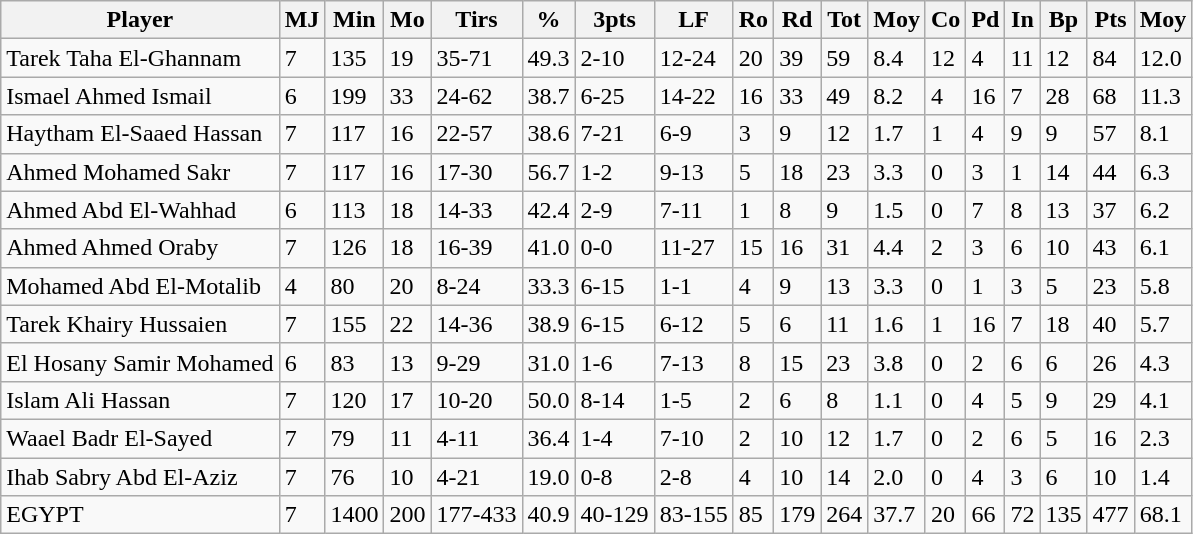<table class="wikitable">
<tr>
<th>Player</th>
<th>MJ</th>
<th>Min</th>
<th>Mo</th>
<th>Tirs</th>
<th>%</th>
<th>3pts</th>
<th>LF</th>
<th>Ro</th>
<th>Rd</th>
<th>Tot</th>
<th>Moy</th>
<th>Co</th>
<th>Pd</th>
<th>In</th>
<th>Bp</th>
<th>Pts</th>
<th>Moy</th>
</tr>
<tr>
<td>Tarek Taha El-Ghannam</td>
<td>7</td>
<td>135</td>
<td>19</td>
<td>35-71</td>
<td>49.3</td>
<td>2-10</td>
<td>12-24</td>
<td>20</td>
<td>39</td>
<td>59</td>
<td>8.4</td>
<td>12</td>
<td>4</td>
<td>11</td>
<td>12</td>
<td>84</td>
<td>12.0</td>
</tr>
<tr>
<td>Ismael Ahmed Ismail</td>
<td>6</td>
<td>199</td>
<td>33</td>
<td>24-62</td>
<td>38.7</td>
<td>6-25</td>
<td>14-22</td>
<td>16</td>
<td>33</td>
<td>49</td>
<td>8.2</td>
<td>4</td>
<td>16</td>
<td>7</td>
<td>28</td>
<td>68</td>
<td>11.3</td>
</tr>
<tr>
<td>Haytham El-Saaed Hassan</td>
<td>7</td>
<td>117</td>
<td>16</td>
<td>22-57</td>
<td>38.6</td>
<td>7-21</td>
<td>6-9</td>
<td>3</td>
<td>9</td>
<td>12</td>
<td>1.7</td>
<td>1</td>
<td>4</td>
<td>9</td>
<td>9</td>
<td>57</td>
<td>8.1</td>
</tr>
<tr>
<td>Ahmed Mohamed Sakr</td>
<td>7</td>
<td>117</td>
<td>16</td>
<td>17-30</td>
<td>56.7</td>
<td>1-2</td>
<td>9-13</td>
<td>5</td>
<td>18</td>
<td>23</td>
<td>3.3</td>
<td>0</td>
<td>3</td>
<td>1</td>
<td>14</td>
<td>44</td>
<td>6.3</td>
</tr>
<tr>
<td>Ahmed Abd El-Wahhad</td>
<td>6</td>
<td>113</td>
<td>18</td>
<td>14-33</td>
<td>42.4</td>
<td>2-9</td>
<td>7-11</td>
<td>1</td>
<td>8</td>
<td>9</td>
<td>1.5</td>
<td>0</td>
<td>7</td>
<td>8</td>
<td>13</td>
<td>37</td>
<td>6.2</td>
</tr>
<tr>
<td>Ahmed Ahmed Oraby</td>
<td>7</td>
<td>126</td>
<td>18</td>
<td>16-39</td>
<td>41.0</td>
<td>0-0</td>
<td>11-27</td>
<td>15</td>
<td>16</td>
<td>31</td>
<td>4.4</td>
<td>2</td>
<td>3</td>
<td>6</td>
<td>10</td>
<td>43</td>
<td>6.1</td>
</tr>
<tr>
<td>Mohamed Abd El-Motalib</td>
<td>4</td>
<td>80</td>
<td>20</td>
<td>8-24</td>
<td>33.3</td>
<td>6-15</td>
<td>1-1</td>
<td>4</td>
<td>9</td>
<td>13</td>
<td>3.3</td>
<td>0</td>
<td>1</td>
<td>3</td>
<td>5</td>
<td>23</td>
<td>5.8</td>
</tr>
<tr>
<td>Tarek Khairy Hussaien</td>
<td>7</td>
<td>155</td>
<td>22</td>
<td>14-36</td>
<td>38.9</td>
<td>6-15</td>
<td>6-12</td>
<td>5</td>
<td>6</td>
<td>11</td>
<td>1.6</td>
<td>1</td>
<td>16</td>
<td>7</td>
<td>18</td>
<td>40</td>
<td>5.7</td>
</tr>
<tr>
<td>El Hosany Samir Mohamed</td>
<td>6</td>
<td>83</td>
<td>13</td>
<td>9-29</td>
<td>31.0</td>
<td>1-6</td>
<td>7-13</td>
<td>8</td>
<td>15</td>
<td>23</td>
<td>3.8</td>
<td>0</td>
<td>2</td>
<td>6</td>
<td>6</td>
<td>26</td>
<td>4.3</td>
</tr>
<tr>
<td>Islam Ali Hassan</td>
<td>7</td>
<td>120</td>
<td>17</td>
<td>10-20</td>
<td>50.0</td>
<td>8-14</td>
<td>1-5</td>
<td>2</td>
<td>6</td>
<td>8</td>
<td>1.1</td>
<td>0</td>
<td>4</td>
<td>5</td>
<td>9</td>
<td>29</td>
<td>4.1</td>
</tr>
<tr>
<td>Waael Badr El-Sayed</td>
<td>7</td>
<td>79</td>
<td>11</td>
<td>4-11</td>
<td>36.4</td>
<td>1-4</td>
<td>7-10</td>
<td>2</td>
<td>10</td>
<td>12</td>
<td>1.7</td>
<td>0</td>
<td>2</td>
<td>6</td>
<td>5</td>
<td>16</td>
<td>2.3</td>
</tr>
<tr>
<td>Ihab Sabry Abd El-Aziz</td>
<td>7</td>
<td>76</td>
<td>10</td>
<td>4-21</td>
<td>19.0</td>
<td>0-8</td>
<td>2-8</td>
<td>4</td>
<td>10</td>
<td>14</td>
<td>2.0</td>
<td>0</td>
<td>4</td>
<td>3</td>
<td>6</td>
<td>10</td>
<td>1.4</td>
</tr>
<tr>
<td>EGYPT</td>
<td>7</td>
<td>1400</td>
<td>200</td>
<td>177-433</td>
<td>40.9</td>
<td>40-129</td>
<td>83-155</td>
<td>85</td>
<td>179</td>
<td>264</td>
<td>37.7</td>
<td>20</td>
<td>66</td>
<td>72</td>
<td>135</td>
<td>477</td>
<td>68.1</td>
</tr>
</table>
